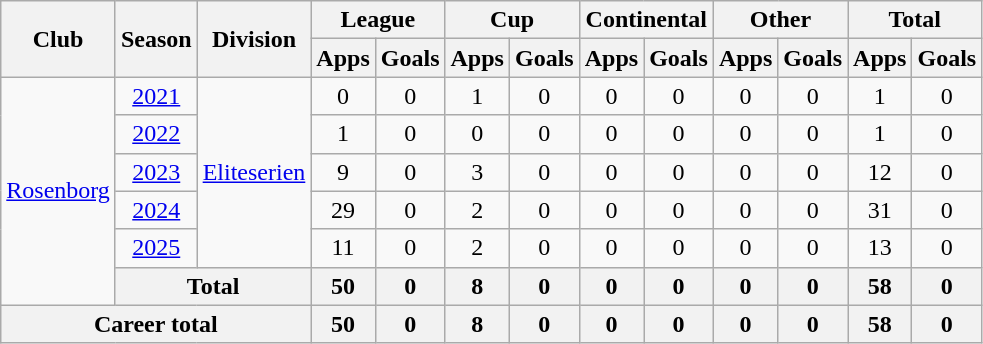<table class="wikitable" style="text-align: center;">
<tr>
<th rowspan="2">Club</th>
<th rowspan="2">Season</th>
<th rowspan="2">Division</th>
<th colspan="2">League</th>
<th colspan="2">Cup</th>
<th colspan="2">Continental</th>
<th colspan="2">Other</th>
<th colspan="2">Total</th>
</tr>
<tr>
<th>Apps</th>
<th>Goals</th>
<th>Apps</th>
<th>Goals</th>
<th>Apps</th>
<th>Goals</th>
<th>Apps</th>
<th>Goals</th>
<th>Apps</th>
<th>Goals</th>
</tr>
<tr>
<td rowspan="6" valign="center"><a href='#'>Rosenborg</a></td>
<td><a href='#'>2021</a></td>
<td rowspan="5"><a href='#'>Eliteserien</a></td>
<td>0</td>
<td>0</td>
<td>1</td>
<td>0</td>
<td>0</td>
<td>0</td>
<td>0</td>
<td>0</td>
<td>1</td>
<td>0</td>
</tr>
<tr>
<td><a href='#'>2022</a></td>
<td>1</td>
<td>0</td>
<td>0</td>
<td>0</td>
<td>0</td>
<td>0</td>
<td>0</td>
<td>0</td>
<td>1</td>
<td>0</td>
</tr>
<tr>
<td><a href='#'>2023</a></td>
<td>9</td>
<td>0</td>
<td>3</td>
<td>0</td>
<td>0</td>
<td>0</td>
<td>0</td>
<td>0</td>
<td>12</td>
<td>0</td>
</tr>
<tr>
<td><a href='#'>2024</a></td>
<td>29</td>
<td>0</td>
<td>2</td>
<td>0</td>
<td>0</td>
<td>0</td>
<td>0</td>
<td>0</td>
<td>31</td>
<td>0</td>
</tr>
<tr>
<td><a href='#'>2025</a></td>
<td>11</td>
<td>0</td>
<td>2</td>
<td>0</td>
<td>0</td>
<td>0</td>
<td>0</td>
<td>0</td>
<td>13</td>
<td>0</td>
</tr>
<tr>
<th colspan=2>Total</th>
<th>50</th>
<th>0</th>
<th>8</th>
<th>0</th>
<th>0</th>
<th>0</th>
<th>0</th>
<th>0</th>
<th>58</th>
<th>0</th>
</tr>
<tr>
<th colspan="3">Career total</th>
<th>50</th>
<th>0</th>
<th>8</th>
<th>0</th>
<th>0</th>
<th>0</th>
<th>0</th>
<th>0</th>
<th>58</th>
<th>0</th>
</tr>
</table>
